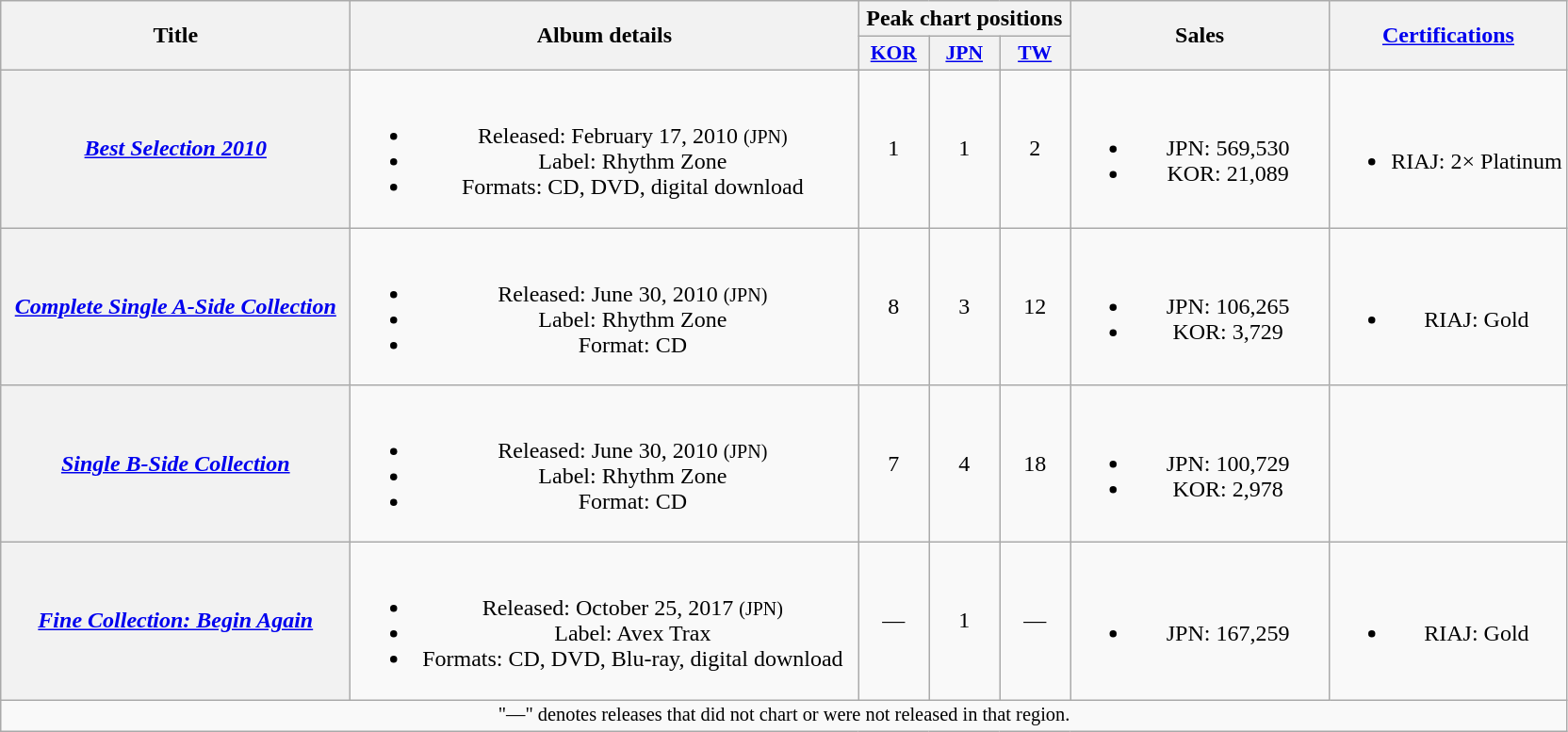<table class="wikitable plainrowheaders" style="text-align:center;">
<tr>
<th scope="col" rowspan="2" style="width:15em;">Title</th>
<th scope="col" rowspan="2" style="width:22em;">Album details</th>
<th scope="col" colspan="3">Peak chart positions</th>
<th scope="col" rowspan="2" style="width:11em;">Sales</th>
<th scope="col" rowspan="2"><a href='#'>Certifications</a></th>
</tr>
<tr>
<th scope="col" style="width:3em;font-size:90%;"><a href='#'>KOR</a><br></th>
<th scope="col" style="width:3em;font-size:90%;"><a href='#'>JPN</a><br></th>
<th scope="col" style="width:3em;font-size:90%;"><a href='#'>TW</a><br></th>
</tr>
<tr>
<th scope="row"><em><a href='#'>Best Selection 2010</a></em></th>
<td><br><ul><li>Released: February 17, 2010 <small>(JPN)</small></li><li>Label: Rhythm Zone</li><li>Formats: CD, DVD, digital download</li></ul></td>
<td align="center">1</td>
<td align="center">1</td>
<td align="center">2</td>
<td><br><ul><li>JPN: 569,530</li><li>KOR: 21,089</li></ul></td>
<td><br><ul><li>RIAJ: 2× Platinum</li></ul></td>
</tr>
<tr>
<th scope="row"><em><a href='#'>Complete Single A-Side Collection</a></em></th>
<td><br><ul><li>Released: June 30, 2010 <small>(JPN)</small></li><li>Label: Rhythm Zone</li><li>Format: CD</li></ul></td>
<td align="center">8</td>
<td align="center">3</td>
<td align="center">12</td>
<td><br><ul><li>JPN: 106,265</li><li>KOR: 3,729</li></ul></td>
<td><br><ul><li>RIAJ: Gold</li></ul></td>
</tr>
<tr>
<th scope="row"><em><a href='#'>Single B-Side Collection</a></em></th>
<td><br><ul><li>Released: June 30, 2010 <small>(JPN)</small></li><li>Label: Rhythm Zone</li><li>Format: CD</li></ul></td>
<td align="center">7</td>
<td align="center">4</td>
<td align="center">18</td>
<td><br><ul><li>JPN: 100,729</li><li>KOR: 2,978</li></ul></td>
<td></td>
</tr>
<tr>
<th scope="row"><em><a href='#'>Fine Collection: Begin Again</a></em></th>
<td><br><ul><li>Released: October 25, 2017 <small>(JPN)</small></li><li>Label: Avex Trax</li><li>Formats: CD, DVD, Blu-ray, digital download</li></ul></td>
<td>—</td>
<td>1</td>
<td>—</td>
<td><br><ul><li>JPN: 167,259</li></ul></td>
<td><br><ul><li>RIAJ: Gold</li></ul></td>
</tr>
<tr>
<td align="center" colspan="8" style="font-size:85%">"—" denotes releases that did not chart or were not released in that region.</td>
</tr>
</table>
